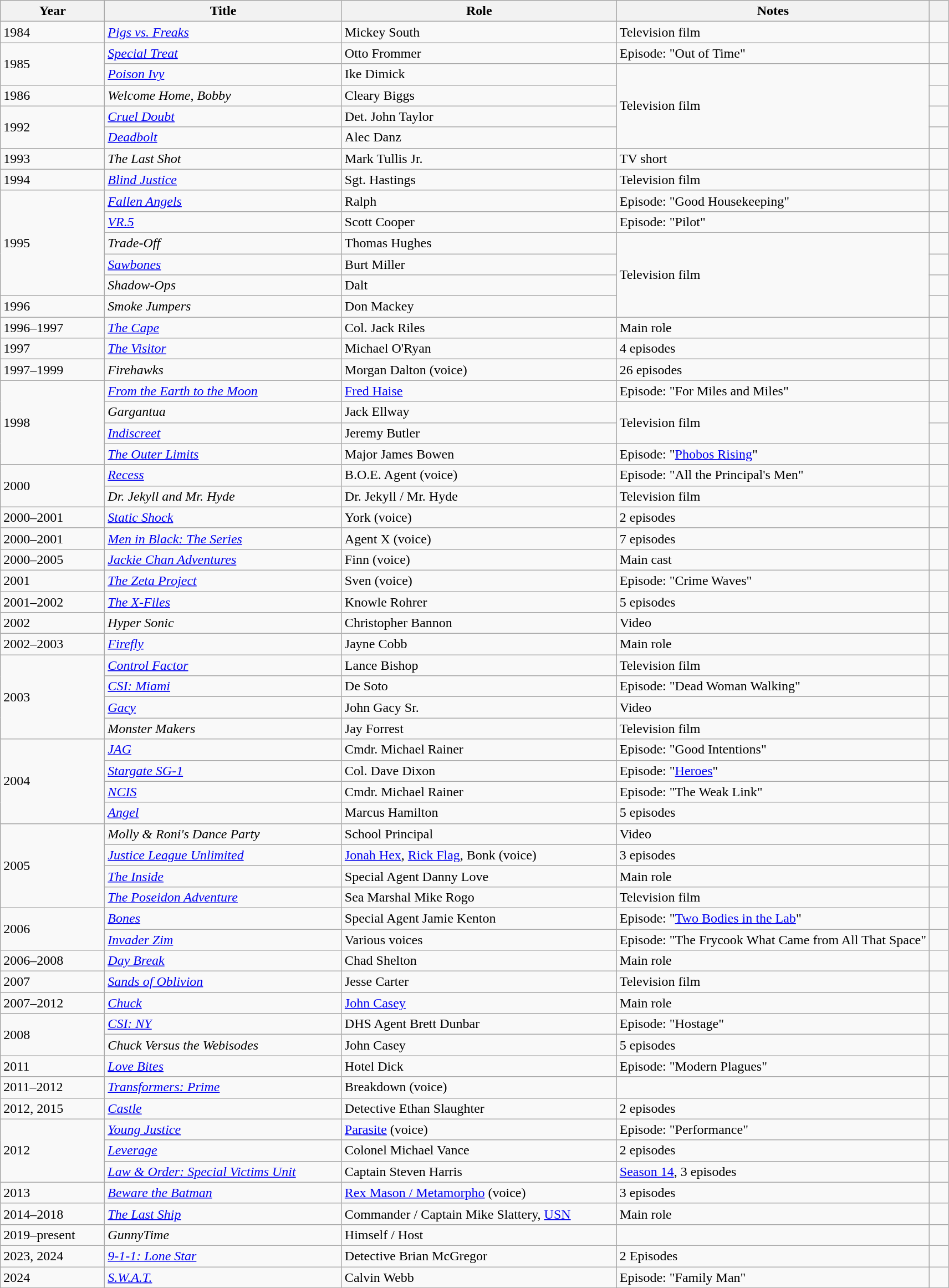<table class="wikitable sortable">
<tr>
<th width=11%>Year</th>
<th width=25%>Title</th>
<th width=29%>Role</th>
<th width=33% scope="col" class="unsortable">Notes</th>
<th width=2% scope="col" class="unsortable"></th>
</tr>
<tr>
<td>1984</td>
<td><em><a href='#'>Pigs vs. Freaks</a></em></td>
<td>Mickey South</td>
<td>Television film</td>
<td style="text-align: center;"></td>
</tr>
<tr>
<td rowspan="2">1985</td>
<td><em><a href='#'>Special Treat</a></em></td>
<td>Otto Frommer</td>
<td>Episode: "Out of Time"</td>
<td style="text-align: center;"></td>
</tr>
<tr>
<td><em><a href='#'>Poison Ivy</a></em></td>
<td>Ike Dimick</td>
<td rowspan="4">Television film</td>
<td style="text-align: center;"></td>
</tr>
<tr>
<td>1986</td>
<td><em>Welcome Home, Bobby</em></td>
<td>Cleary Biggs</td>
<td style="text-align: center;"></td>
</tr>
<tr>
<td rowspan="2">1992</td>
<td><em><a href='#'>Cruel Doubt</a></em></td>
<td>Det. John Taylor</td>
<td style="text-align: center;"></td>
</tr>
<tr>
<td><em><a href='#'>Deadbolt</a></em></td>
<td>Alec Danz</td>
<td style="text-align: center;"></td>
</tr>
<tr>
<td>1993</td>
<td data-sort-value="Last Shot"><em>The Last Shot</em></td>
<td>Mark Tullis Jr.</td>
<td>TV short</td>
<td style="text-align: center;"></td>
</tr>
<tr>
<td>1994</td>
<td><em><a href='#'>Blind Justice</a></em></td>
<td>Sgt. Hastings</td>
<td>Television film</td>
<td style="text-align: center;"></td>
</tr>
<tr>
<td rowspan="5">1995</td>
<td><em><a href='#'>Fallen Angels</a></em></td>
<td>Ralph</td>
<td>Episode: "Good Housekeeping"</td>
<td style="text-align: center;"></td>
</tr>
<tr>
<td><em><a href='#'>VR.5</a></em></td>
<td>Scott Cooper</td>
<td>Episode: "Pilot"</td>
<td style="text-align: center;"></td>
</tr>
<tr>
<td><em>Trade-Off</em></td>
<td>Thomas Hughes</td>
<td rowspan="4">Television film</td>
<td style="text-align: center;"></td>
</tr>
<tr>
<td><em><a href='#'>Sawbones</a></em></td>
<td>Burt Miller</td>
<td style="text-align: center;"></td>
</tr>
<tr>
<td><em>Shadow-Ops</em></td>
<td>Dalt</td>
<td style="text-align: center;"></td>
</tr>
<tr>
<td>1996</td>
<td><em>Smoke Jumpers</em></td>
<td>Don Mackey</td>
<td style="text-align: center;"></td>
</tr>
<tr>
<td>1996–1997</td>
<td data-sort-value="Cape, The"><em><a href='#'>The Cape</a></em></td>
<td>Col. Jack Riles</td>
<td>Main role</td>
<td style="text-align: center;"></td>
</tr>
<tr>
<td>1997</td>
<td><em><a href='#'>The Visitor</a></em></td>
<td>Michael O'Ryan</td>
<td>4 episodes</td>
<td style="text-align: center;"></td>
</tr>
<tr>
<td>1997–1999</td>
<td><em>Firehawks</em></td>
<td>Morgan Dalton (voice)</td>
<td>26 episodes</td>
<td style="text-align: center;"></td>
</tr>
<tr>
<td rowspan="4">1998</td>
<td><em><a href='#'>From the Earth to the Moon</a></em></td>
<td><a href='#'>Fred Haise</a></td>
<td>Episode: "For Miles and Miles"</td>
<td style="text-align: center;"></td>
</tr>
<tr>
<td><em>Gargantua</em></td>
<td>Jack Ellway</td>
<td rowspan="2">Television film</td>
<td style="text-align: center;"></td>
</tr>
<tr>
<td><em><a href='#'>Indiscreet</a></em></td>
<td>Jeremy Butler</td>
<td style="text-align: center;"></td>
</tr>
<tr>
<td data-sort-value="Outer Limits"><em><a href='#'>The Outer Limits</a></em></td>
<td>Major James Bowen</td>
<td>Episode: "<a href='#'>Phobos Rising</a>"</td>
<td style="text-align: center;"></td>
</tr>
<tr>
<td rowspan="2">2000</td>
<td><em><a href='#'>Recess</a></em></td>
<td>B.O.E. Agent (voice)</td>
<td>Episode: "All the Principal's Men"</td>
<td style="text-align: center;"></td>
</tr>
<tr>
<td><em>Dr. Jekyll and Mr. Hyde</em></td>
<td>Dr. Jekyll / Mr. Hyde</td>
<td>Television film</td>
<td style="text-align: center;"></td>
</tr>
<tr>
<td>2000–2001</td>
<td><em><a href='#'>Static Shock</a></em></td>
<td>York (voice)</td>
<td>2 episodes</td>
<td style="text-align: center;"></td>
</tr>
<tr>
<td>2000–2001</td>
<td><em><a href='#'>Men in Black: The Series</a></em></td>
<td>Agent X (voice)</td>
<td>7 episodes</td>
<td></td>
</tr>
<tr>
<td>2000–2005</td>
<td><em><a href='#'>Jackie Chan Adventures</a></em></td>
<td>Finn (voice)</td>
<td>Main cast</td>
<td style="text-align: center;"></td>
</tr>
<tr>
<td>2001</td>
<td data-sort-value="Zeta Project"><em><a href='#'>The Zeta Project</a></em></td>
<td>Sven (voice)</td>
<td>Episode: "Crime Waves"</td>
<td style="text-align: center;"></td>
</tr>
<tr>
<td>2001–2002</td>
<td data-sort-value="X-Files"><em><a href='#'>The X-Files</a></em></td>
<td>Knowle Rohrer</td>
<td>5 episodes</td>
<td style="text-align: center;"></td>
</tr>
<tr>
<td>2002</td>
<td><em>Hyper Sonic</em></td>
<td>Christopher Bannon</td>
<td>Video</td>
<td style="text-align: center;"></td>
</tr>
<tr>
<td>2002–2003</td>
<td><em><a href='#'>Firefly</a></em></td>
<td>Jayne Cobb</td>
<td>Main role</td>
<td style="text-align: center;"></td>
</tr>
<tr>
<td rowspan="4">2003</td>
<td><em><a href='#'>Control Factor</a></em></td>
<td>Lance Bishop</td>
<td>Television film</td>
<td style="text-align: center;"></td>
</tr>
<tr>
<td><em><a href='#'>CSI: Miami</a></em></td>
<td>De Soto</td>
<td>Episode: "Dead Woman Walking"</td>
<td style="text-align: center;"></td>
</tr>
<tr>
<td><em><a href='#'>Gacy</a></em></td>
<td>John Gacy Sr.</td>
<td>Video</td>
<td style="text-align: center;"></td>
</tr>
<tr>
<td><em>Monster Makers</em></td>
<td>Jay Forrest</td>
<td>Television film</td>
<td style="text-align: center;"></td>
</tr>
<tr>
<td rowspan="4">2004</td>
<td><em><a href='#'>JAG</a></em></td>
<td>Cmdr. Michael Rainer</td>
<td>Episode: "Good Intentions"</td>
<td style="text-align: center;"></td>
</tr>
<tr>
<td><em><a href='#'>Stargate SG-1</a></em></td>
<td>Col. Dave Dixon</td>
<td>Episode: "<a href='#'>Heroes</a>"</td>
<td style="text-align: center;"></td>
</tr>
<tr>
<td><em><a href='#'>NCIS</a></em></td>
<td>Cmdr. Michael Rainer</td>
<td>Episode: "The Weak Link"</td>
<td style="text-align: center;"></td>
</tr>
<tr>
<td><em><a href='#'>Angel</a></em></td>
<td>Marcus Hamilton</td>
<td>5 episodes</td>
<td style="text-align: center;"></td>
</tr>
<tr>
<td rowspan="4">2005</td>
<td><em>Molly & Roni's Dance Party</em></td>
<td>School Principal</td>
<td>Video</td>
<td style="text-align: center;"></td>
</tr>
<tr>
<td><em><a href='#'>Justice League Unlimited</a></em></td>
<td><a href='#'>Jonah Hex</a>, <a href='#'>Rick Flag</a>, Bonk (voice)</td>
<td>3 episodes</td>
<td style="text-align: center;"></td>
</tr>
<tr>
<td data-sort-value="Inside"><em><a href='#'>The Inside</a></em></td>
<td>Special Agent Danny Love</td>
<td>Main role</td>
<td style="text-align: center;"></td>
</tr>
<tr>
<td><em><a href='#'>The Poseidon Adventure</a></em></td>
<td>Sea Marshal Mike Rogo</td>
<td>Television film</td>
<td style="text-align: center;"></td>
</tr>
<tr>
<td rowspan="2">2006</td>
<td><em><a href='#'>Bones</a></em></td>
<td>Special Agent Jamie Kenton</td>
<td>Episode: "<a href='#'>Two Bodies in the Lab</a>"</td>
<td style="text-align: center;"></td>
</tr>
<tr>
<td><em><a href='#'>Invader Zim</a></em></td>
<td>Various voices</td>
<td>Episode: "The Frycook What Came from All That Space"</td>
<td style="text-align: center;"></td>
</tr>
<tr>
<td>2006–2008</td>
<td><em><a href='#'>Day Break</a></em></td>
<td>Chad Shelton</td>
<td>Main role</td>
<td style="text-align: center;"></td>
</tr>
<tr>
<td>2007</td>
<td><em><a href='#'>Sands of Oblivion</a></em></td>
<td>Jesse Carter</td>
<td>Television film</td>
<td style="text-align: center;"></td>
</tr>
<tr>
<td>2007–2012</td>
<td><em><a href='#'>Chuck</a></em></td>
<td><a href='#'>John Casey</a></td>
<td>Main role</td>
<td style="text-align: center;"></td>
</tr>
<tr>
<td rowspan="2">2008</td>
<td><em><a href='#'>CSI: NY</a></em></td>
<td>DHS Agent Brett Dunbar</td>
<td>Episode: "Hostage"</td>
<td style="text-align: center;"></td>
</tr>
<tr>
<td><em>Chuck Versus the Webisodes</em></td>
<td>John Casey</td>
<td>5 episodes</td>
<td style="text-align: center;"></td>
</tr>
<tr>
<td>2011</td>
<td><em><a href='#'>Love Bites</a></em></td>
<td>Hotel Dick</td>
<td>Episode: "Modern Plagues"</td>
<td style="text-align: center;"></td>
</tr>
<tr>
<td>2011–2012</td>
<td><em><a href='#'>Transformers: Prime</a></em></td>
<td>Breakdown (voice)</td>
<td></td>
<td style="text-align: center;"></td>
</tr>
<tr>
<td>2012, 2015</td>
<td><em><a href='#'>Castle</a></em></td>
<td>Detective Ethan Slaughter</td>
<td>2 episodes</td>
<td style="text-align: center;"></td>
</tr>
<tr>
<td rowspan="3">2012</td>
<td><em><a href='#'>Young Justice</a></em></td>
<td><a href='#'>Parasite</a> (voice)</td>
<td>Episode: "Performance"</td>
<td style="text-align: center;"></td>
</tr>
<tr>
<td><em><a href='#'>Leverage</a></em></td>
<td>Colonel Michael Vance</td>
<td>2 episodes</td>
<td style="text-align: center;"></td>
</tr>
<tr>
<td><em><a href='#'>Law & Order: Special Victims Unit</a></em></td>
<td>Captain Steven Harris</td>
<td><a href='#'>Season 14</a>, 3 episodes</td>
<td style="text-align: center;"></td>
</tr>
<tr>
<td>2013</td>
<td><em><a href='#'>Beware the Batman</a></em></td>
<td><a href='#'>Rex Mason / Metamorpho</a> (voice)</td>
<td>3 episodes</td>
<td style="text-align: center;"></td>
</tr>
<tr>
<td>2014–2018</td>
<td><a href='#'><em>The Last Ship</em></a></td>
<td>Commander / Captain Mike Slattery, <a href='#'>USN</a></td>
<td>Main role</td>
<td style="text-align: center;"></td>
</tr>
<tr>
<td>2019–present</td>
<td><em>GunnyTime</em></td>
<td>Himself / Host</td>
<td></td>
<td style="text-align: center;"></td>
</tr>
<tr>
<td>2023, 2024</td>
<td><em><a href='#'>9-1-1: Lone Star</a></em></td>
<td>Detective Brian McGregor</td>
<td>2 Episodes</td>
<td style="text-align: center;"></td>
</tr>
<tr>
<td>2024</td>
<td><em><a href='#'>S.W.A.T.</a></em></td>
<td>Calvin Webb</td>
<td>Episode: "Family Man"</td>
</tr>
</table>
